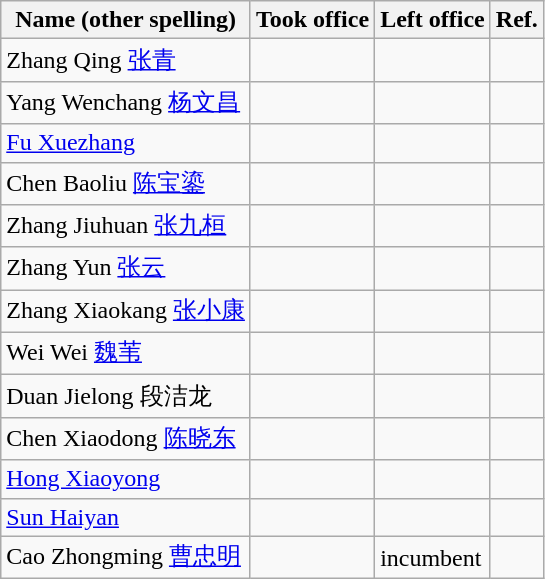<table class="wikitable">
<tr>
<th>Name (other spelling)</th>
<th>Took office</th>
<th>Left office</th>
<th>Ref.</th>
</tr>
<tr>
<td>Zhang Qing <a href='#'>张青</a></td>
<td></td>
<td></td>
<td></td>
</tr>
<tr>
<td>Yang Wenchang <a href='#'>杨文昌</a></td>
<td></td>
<td></td>
<td></td>
</tr>
<tr>
<td><a href='#'>Fu Xuezhang</a></td>
<td></td>
<td></td>
<td></td>
</tr>
<tr>
<td>Chen Baoliu <a href='#'>陈宝鎏</a></td>
<td></td>
<td></td>
<td></td>
</tr>
<tr>
<td>Zhang Jiuhuan <a href='#'>张九桓</a></td>
<td></td>
<td></td>
<td></td>
</tr>
<tr>
<td>Zhang Yun <a href='#'>张云</a></td>
<td></td>
<td></td>
<td></td>
</tr>
<tr>
<td>Zhang Xiaokang <a href='#'>张小康</a></td>
<td></td>
<td></td>
<td></td>
</tr>
<tr>
<td>Wei Wei <a href='#'>魏苇</a></td>
<td></td>
<td></td>
<td></td>
</tr>
<tr>
<td>Duan Jielong 段洁龙</td>
<td></td>
<td></td>
<td></td>
</tr>
<tr>
<td>Chen Xiaodong <a href='#'>陈晓东</a></td>
<td></td>
<td></td>
<td></td>
</tr>
<tr>
<td><a href='#'>Hong Xiaoyong</a></td>
<td></td>
<td></td>
<td></td>
</tr>
<tr>
<td><a href='#'>Sun Haiyan</a></td>
<td></td>
<td></td>
<td></td>
</tr>
<tr>
<td>Cao Zhongming <a href='#'>曹忠明</a></td>
<td></td>
<td>incumbent</td>
<td></td>
</tr>
</table>
